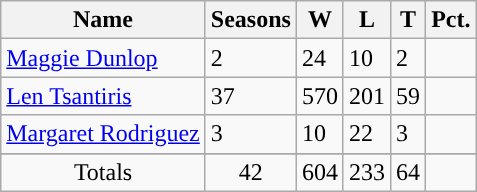<table class="wikitable">
<tr>
<th>Name</th>
<th>Seasons</th>
<th>W</th>
<th>L</th>
<th>T</th>
<th>Pct.</th>
</tr>
<tr>
<td><a href='#'>Maggie Dunlop</a></td>
<td>2</td>
<td>24</td>
<td>10</td>
<td>2</td>
<td></td>
</tr>
<tr>
<td><a href='#'>Len Tsantiris</a></td>
<td>37</td>
<td>570</td>
<td>201</td>
<td>59</td>
<td></td>
</tr>
<tr>
<td><a href='#'>Margaret Rodriguez</a></td>
<td>3</td>
<td>10</td>
<td>22</td>
<td>3</td>
<td></td>
</tr>
<tr>
</tr>
<tr align="center">
<td>Totals</td>
<td>42</td>
<td>604</td>
<td>233</td>
<td>64</td>
<td></td>
</tr>
</table>
